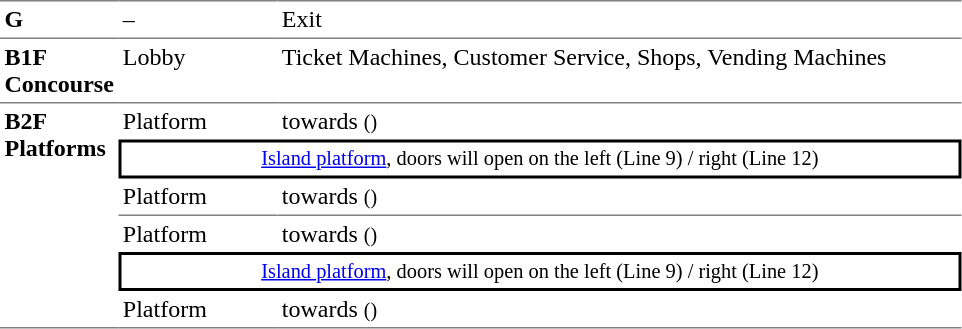<table table border=0 cellspacing=0 cellpadding=3>
<tr>
<td style="border-top:solid 1px gray;" width=50 valign=top><strong>G</strong></td>
<td style="border-top:solid 1px gray;" width=100 valign=top>–</td>
<td style="border-top:solid 1px gray;" width=390 valign=top>Exit</td>
</tr>
<tr>
<td style="border-bottom:solid 1px gray; border-top:solid 1px gray;" valign=top width=50><strong>B1F<br>Concourse</strong></td>
<td style="border-bottom:solid 1px gray; border-top:solid 1px gray;" valign=top width=100>Lobby</td>
<td style="border-bottom:solid 1px gray; border-top:solid 1px gray;" valign=top width=450>Ticket Machines, Customer Service, Shops, Vending Machines</td>
</tr>
<tr>
<td style="border-bottom:solid 1px gray;" rowspan="6" valign=top><strong>B2F<br>Platforms</strong></td>
<td>Platform</td>
<td>  towards  <small>()</small></td>
</tr>
<tr>
<td style="border-right:solid 2px black;border-left:solid 2px black;border-top:solid 2px black;border-bottom:solid 2px black;font-size:85%;text-align:center;" colspan=2><a href='#'>Island platform</a>, doors will open on the left (Line 9) / right (Line 12)</td>
</tr>
<tr>
<td style="border-bottom:solid 1px gray;">Platform</td>
<td style="border-bottom:solid 1px gray;">  towards  <small>()</small></td>
</tr>
<tr>
<td>Platform</td>
<td>  towards  <small>()</small> </td>
</tr>
<tr>
<td style="border-right:solid 2px black;border-left:solid 2px black;border-top:solid 2px black;border-bottom:solid 2px black;font-size:85%;text-align:center;" colspan=2><a href='#'>Island platform</a>, doors will open on the left (Line 9) / right (Line 12)</td>
</tr>
<tr>
<td style="border-bottom:solid 1px gray;">Platform</td>
<td style="border-bottom:solid 1px gray;">  towards  <small>()</small> </td>
</tr>
</table>
